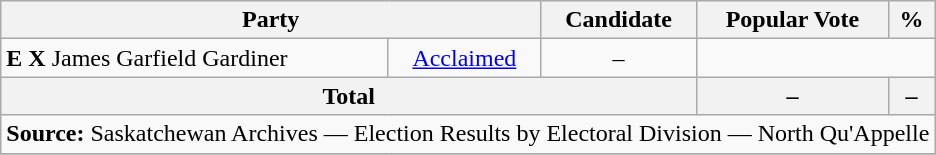<table class="wikitable">
<tr>
<th colspan="2">Party</th>
<th>Candidate</th>
<th>Popular Vote</th>
<th>%</th>
</tr>
<tr>
<td><strong>E</strong> <strong>X</strong> James Garfield Gardiner</td>
<td align=center><a href='#'>Acclaimed</a></td>
<td align=center>–</td>
</tr>
<tr>
<th colspan=3>Total</th>
<th>–</th>
<th>–</th>
</tr>
<tr>
<td align="center" colspan=5><strong>Source:</strong> Saskatchewan Archives — Election Results by Electoral Division — North Qu'Appelle</td>
</tr>
<tr>
</tr>
</table>
